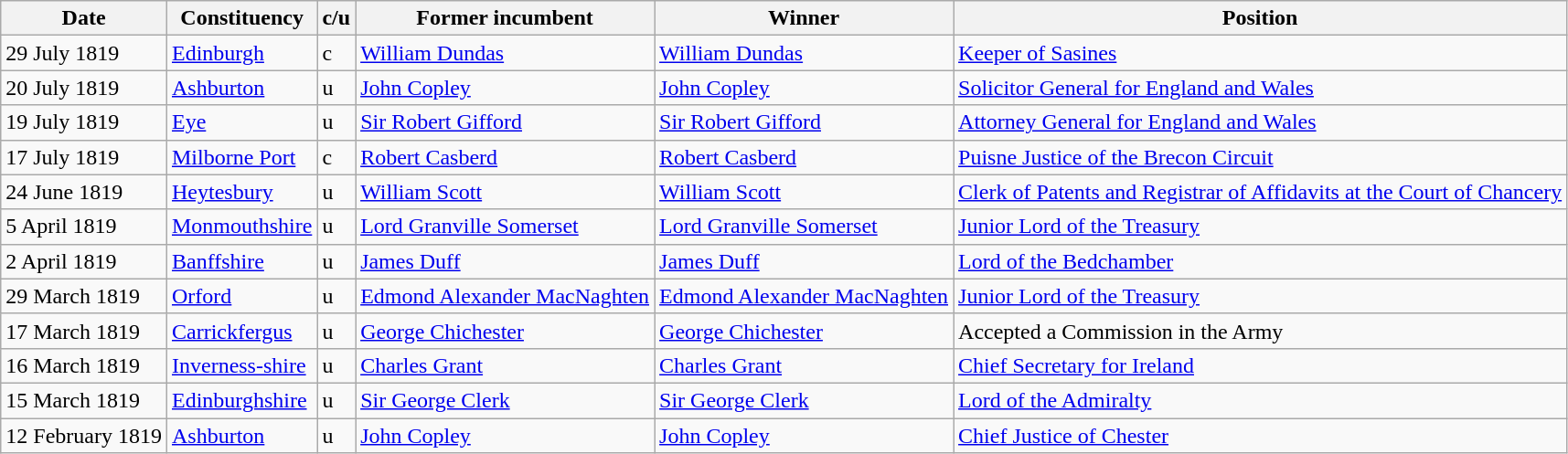<table class="wikitable">
<tr>
<th>Date</th>
<th>Constituency</th>
<th>c/u</th>
<th>Former incumbent</th>
<th>Winner</th>
<th>Position</th>
</tr>
<tr>
<td>29 July 1819</td>
<td><a href='#'>Edinburgh</a></td>
<td>c</td>
<td><a href='#'>William Dundas</a></td>
<td><a href='#'>William Dundas</a></td>
<td><a href='#'>Keeper of Sasines</a></td>
</tr>
<tr>
<td>20 July 1819</td>
<td><a href='#'>Ashburton</a></td>
<td>u</td>
<td><a href='#'>John Copley</a></td>
<td><a href='#'>John Copley</a></td>
<td><a href='#'>Solicitor General for England and Wales</a></td>
</tr>
<tr>
<td>19 July 1819</td>
<td><a href='#'>Eye</a></td>
<td>u</td>
<td><a href='#'>Sir Robert Gifford</a></td>
<td><a href='#'>Sir Robert Gifford</a></td>
<td><a href='#'>Attorney General for England and Wales</a></td>
</tr>
<tr>
<td>17 July 1819</td>
<td><a href='#'>Milborne Port</a></td>
<td>c</td>
<td><a href='#'>Robert Casberd</a></td>
<td><a href='#'>Robert Casberd</a></td>
<td><a href='#'>Puisne Justice of the Brecon Circuit</a></td>
</tr>
<tr>
<td>24 June 1819</td>
<td><a href='#'>Heytesbury</a></td>
<td>u</td>
<td><a href='#'>William Scott</a></td>
<td><a href='#'>William Scott</a></td>
<td><a href='#'>Clerk of Patents and Registrar of Affidavits at the Court of Chancery</a></td>
</tr>
<tr>
<td>5 April 1819</td>
<td><a href='#'>Monmouthshire</a></td>
<td>u</td>
<td><a href='#'>Lord Granville Somerset</a></td>
<td><a href='#'>Lord Granville Somerset</a></td>
<td><a href='#'>Junior Lord of the Treasury</a></td>
</tr>
<tr>
<td>2 April 1819</td>
<td><a href='#'>Banffshire</a></td>
<td>u</td>
<td><a href='#'>James Duff</a></td>
<td><a href='#'>James Duff</a></td>
<td><a href='#'>Lord of the Bedchamber</a></td>
</tr>
<tr>
<td>29 March 1819</td>
<td><a href='#'>Orford</a></td>
<td>u</td>
<td><a href='#'>Edmond Alexander MacNaghten</a></td>
<td><a href='#'>Edmond Alexander MacNaghten</a></td>
<td><a href='#'>Junior Lord of the Treasury</a></td>
</tr>
<tr>
<td>17 March 1819</td>
<td><a href='#'>Carrickfergus</a></td>
<td>u</td>
<td><a href='#'>George Chichester</a></td>
<td><a href='#'>George Chichester</a></td>
<td>Accepted a Commission in the Army</td>
</tr>
<tr>
<td>16 March 1819</td>
<td><a href='#'>Inverness-shire</a></td>
<td>u</td>
<td><a href='#'>Charles Grant</a></td>
<td><a href='#'>Charles Grant</a></td>
<td><a href='#'>Chief Secretary for Ireland</a></td>
</tr>
<tr>
<td>15 March 1819</td>
<td><a href='#'>Edinburghshire</a></td>
<td>u</td>
<td><a href='#'>Sir George Clerk</a></td>
<td><a href='#'>Sir George Clerk</a></td>
<td><a href='#'>Lord of the Admiralty</a></td>
</tr>
<tr>
<td>12 February 1819</td>
<td><a href='#'>Ashburton</a></td>
<td>u</td>
<td><a href='#'>John Copley</a></td>
<td><a href='#'>John Copley</a></td>
<td><a href='#'>Chief Justice of Chester</a></td>
</tr>
</table>
